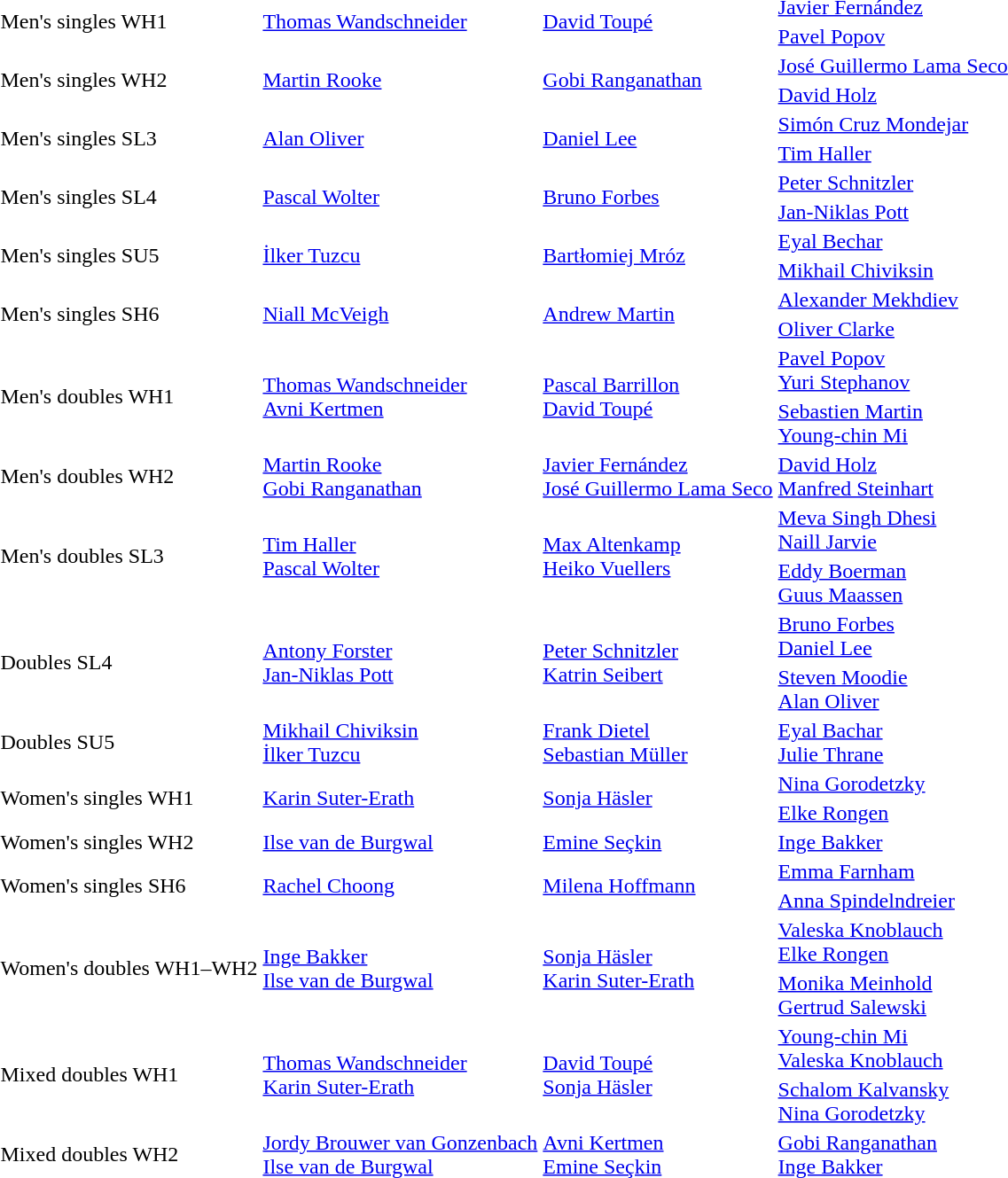<table>
<tr>
<td rowspan="2">Men's singles WH1</td>
<td rowspan="2"> <a href='#'>Thomas Wandschneider</a></td>
<td rowspan="2"> <a href='#'>David Toupé</a></td>
<td> <a href='#'>Javier Fernández</a></td>
</tr>
<tr>
<td> <a href='#'>Pavel Popov</a></td>
</tr>
<tr>
<td rowspan="2">Men's singles WH2</td>
<td rowspan="2"> <a href='#'>Martin Rooke</a></td>
<td rowspan="2"> <a href='#'>Gobi Ranganathan</a></td>
<td> <a href='#'>José Guillermo Lama Seco</a></td>
</tr>
<tr>
<td> <a href='#'>David Holz</a></td>
</tr>
<tr>
<td rowspan="2">Men's singles SL3</td>
<td rowspan="2"> <a href='#'>Alan Oliver</a></td>
<td rowspan="2"> <a href='#'>Daniel Lee</a></td>
<td> <a href='#'>Simón Cruz Mondejar</a></td>
</tr>
<tr>
<td> <a href='#'>Tim Haller</a></td>
</tr>
<tr>
<td rowspan="2">Men's singles SL4</td>
<td rowspan="2"> <a href='#'>Pascal Wolter</a></td>
<td rowspan="2"> <a href='#'>Bruno Forbes</a></td>
<td> <a href='#'>Peter Schnitzler</a></td>
</tr>
<tr>
<td> <a href='#'>Jan-Niklas Pott</a></td>
</tr>
<tr>
<td rowspan="2">Men's singles SU5</td>
<td rowspan="2"> <a href='#'>İlker Tuzcu</a></td>
<td rowspan="2"> <a href='#'>Bartłomiej Mróz</a></td>
<td> <a href='#'>Eyal Bechar</a></td>
</tr>
<tr>
<td> <a href='#'>Mikhail Chiviksin</a></td>
</tr>
<tr>
<td rowspan="2">Men's singles SH6</td>
<td rowspan="2"> <a href='#'>Niall McVeigh</a></td>
<td rowspan="2"> <a href='#'>Andrew Martin</a></td>
<td> <a href='#'>Alexander Mekhdiev</a></td>
</tr>
<tr>
<td> <a href='#'>Oliver Clarke</a></td>
</tr>
<tr>
<td rowspan="2">Men's doubles WH1</td>
<td rowspan="2"> <a href='#'>Thomas Wandschneider</a> <br> <a href='#'>Avni Kertmen</a></td>
<td rowspan="2"> <a href='#'>Pascal Barrillon</a> <br> <a href='#'>David Toupé</a></td>
<td> <a href='#'>Pavel Popov</a><br> <a href='#'>Yuri Stephanov</a></td>
</tr>
<tr>
<td> <a href='#'>Sebastien Martin</a> <br> <a href='#'>Young-chin Mi</a></td>
</tr>
<tr>
<td>Men's doubles WH2</td>
<td> <a href='#'>Martin Rooke</a> <br> <a href='#'>Gobi Ranganathan</a></td>
<td> <a href='#'>Javier Fernández</a> <br> <a href='#'>José Guillermo Lama Seco</a></td>
<td> <a href='#'>David Holz</a> <br> <a href='#'>Manfred Steinhart</a></td>
</tr>
<tr>
<td rowspan="2">Men's doubles SL3</td>
<td rowspan="2"> <a href='#'>Tim Haller</a><br> <a href='#'>Pascal Wolter</a></td>
<td rowspan="2"> <a href='#'>Max Altenkamp</a><br> <a href='#'>Heiko Vuellers</a></td>
<td> <a href='#'>Meva Singh Dhesi</a><br> <a href='#'>Naill Jarvie</a></td>
</tr>
<tr>
<td> <a href='#'>Eddy Boerman</a><br> <a href='#'>Guus Maassen</a></td>
</tr>
<tr>
<td rowspan="2">Doubles SL4</td>
<td rowspan="2"> <a href='#'>Antony Forster</a> <br> <a href='#'>Jan-Niklas Pott</a></td>
<td rowspan="2"> <a href='#'>Peter Schnitzler</a> <br> <a href='#'>Katrin Seibert</a></td>
<td> <a href='#'>Bruno Forbes</a> <br> <a href='#'>Daniel Lee</a></td>
</tr>
<tr>
<td> <a href='#'>Steven Moodie</a> <br> <a href='#'>Alan Oliver</a></td>
</tr>
<tr>
<td>Doubles SU5</td>
<td> <a href='#'>Mikhail Chiviksin</a><br> <a href='#'>İlker Tuzcu</a></td>
<td> <a href='#'>Frank Dietel</a><br> <a href='#'>Sebastian Müller</a></td>
<td> <a href='#'>Eyal Bachar</a><br> <a href='#'>Julie Thrane</a></td>
</tr>
<tr>
<td rowspan="2">Women's singles WH1</td>
<td rowspan="2"> <a href='#'>Karin Suter-Erath</a></td>
<td rowspan="2"> <a href='#'>Sonja Häsler</a></td>
<td> <a href='#'>Nina Gorodetzky</a></td>
</tr>
<tr>
<td> <a href='#'>Elke Rongen</a></td>
</tr>
<tr>
<td>Women's singles WH2</td>
<td> <a href='#'>Ilse van de Burgwal</a></td>
<td> <a href='#'>Emine Seçkin</a></td>
<td> <a href='#'>Inge Bakker</a></td>
</tr>
<tr>
<td rowspan="2">Women's singles SH6</td>
<td rowspan="2"> <a href='#'>Rachel Choong</a></td>
<td rowspan="2"> <a href='#'>Milena Hoffmann</a></td>
<td> <a href='#'>Emma Farnham</a></td>
</tr>
<tr>
<td> <a href='#'>Anna Spindelndreier</a></td>
</tr>
<tr>
<td rowspan="2">Women's doubles WH1–WH2</td>
<td rowspan="2"> <a href='#'>Inge Bakker</a> <br> <a href='#'>Ilse van de Burgwal</a></td>
<td rowspan="2"> <a href='#'>Sonja Häsler</a> <br> <a href='#'>Karin Suter-Erath</a></td>
<td> <a href='#'>Valeska Knoblauch</a> <br> <a href='#'>Elke Rongen</a></td>
</tr>
<tr>
<td> <a href='#'>Monika Meinhold</a> <br> <a href='#'>Gertrud Salewski</a></td>
</tr>
<tr>
<td rowspan="2">Mixed doubles WH1</td>
<td rowspan="2"> <a href='#'>Thomas Wandschneider</a> <br> <a href='#'>Karin Suter-Erath</a></td>
<td rowspan="2"> <a href='#'>David Toupé</a> <br> <a href='#'>Sonja Häsler</a></td>
<td> <a href='#'>Young-chin Mi</a><br> <a href='#'>Valeska Knoblauch</a></td>
</tr>
<tr>
<td> <a href='#'>Schalom Kalvansky</a><br> <a href='#'>Nina Gorodetzky</a></td>
</tr>
<tr>
<td>Mixed doubles WH2</td>
<td> <a href='#'>Jordy Brouwer van Gonzenbach</a> <br> <a href='#'>Ilse van de Burgwal</a></td>
<td> <a href='#'>Avni Kertmen</a> <br> <a href='#'>Emine Seçkin</a></td>
<td> <a href='#'>Gobi Ranganathan</a><br> <a href='#'>Inge Bakker</a></td>
</tr>
</table>
